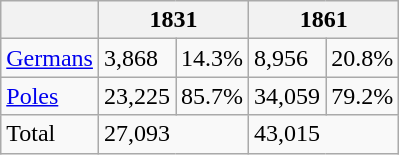<table class="wikitable">
<tr>
<th></th>
<th colspan="2">1831</th>
<th colspan="2">1861</th>
</tr>
<tr>
<td><a href='#'>Germans</a></td>
<td>3,868</td>
<td>14.3%</td>
<td>8,956</td>
<td>20.8%</td>
</tr>
<tr>
<td><a href='#'>Poles</a></td>
<td>23,225</td>
<td>85.7%</td>
<td>34,059</td>
<td>79.2%</td>
</tr>
<tr>
<td>Total</td>
<td colspan="2">27,093</td>
<td colspan="2">43,015</td>
</tr>
</table>
